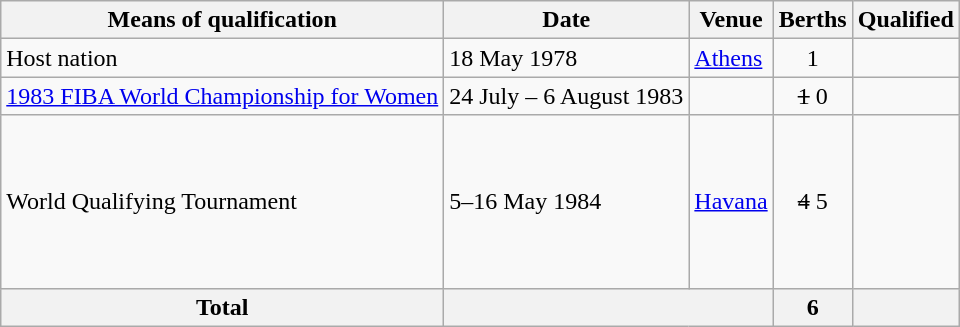<table class="wikitable">
<tr>
<th>Means of qualification</th>
<th>Date</th>
<th>Venue</th>
<th>Berths</th>
<th>Qualified</th>
</tr>
<tr>
<td>Host nation</td>
<td>18 May 1978</td>
<td> <a href='#'>Athens</a></td>
<td align=center>1</td>
<td></td>
</tr>
<tr>
<td><a href='#'>1983 FIBA World Championship for Women</a></td>
<td>24 July – 6 August 1983</td>
<td></td>
<td align=center><s>1</s> 0</td>
<td><s></s></td>
</tr>
<tr>
<td>World Qualifying Tournament</td>
<td>5–16 May 1984</td>
<td> <a href='#'>Havana</a></td>
<td align=center><s>4</s> 5</td>
<td><br><br><br><s></s><br><s></s><br><br></td>
</tr>
<tr>
<th>Total</th>
<th colspan="2"></th>
<th>6</th>
<th></th>
</tr>
</table>
